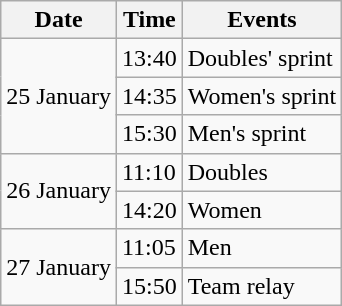<table class="wikitable" border="1">
<tr>
<th>Date</th>
<th>Time</th>
<th>Events</th>
</tr>
<tr>
<td rowspan=3>25 January</td>
<td>13:40</td>
<td>Doubles' sprint</td>
</tr>
<tr>
<td>14:35</td>
<td>Women's sprint</td>
</tr>
<tr>
<td>15:30</td>
<td>Men's sprint</td>
</tr>
<tr>
<td rowspan=2>26 January</td>
<td>11:10</td>
<td>Doubles</td>
</tr>
<tr>
<td>14:20</td>
<td>Women</td>
</tr>
<tr>
<td rowspan=2>27 January</td>
<td>11:05</td>
<td>Men</td>
</tr>
<tr>
<td>15:50</td>
<td>Team relay</td>
</tr>
</table>
